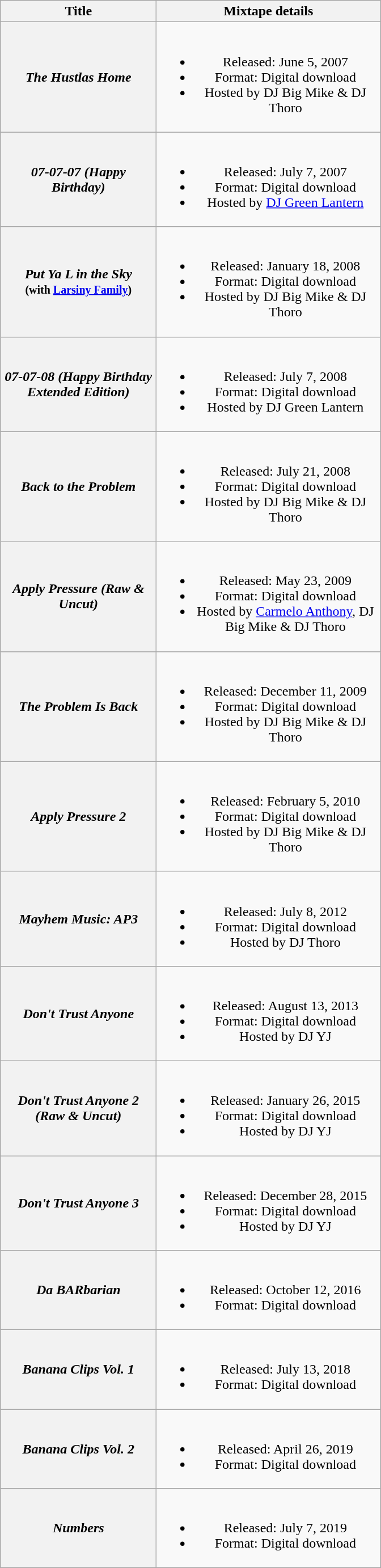<table class="wikitable plainrowheaders" style="text-align:center;">
<tr>
<th scope="col" rowspan="1" style="width:11em;">Title</th>
<th scope="col" rowspan="1" style="width:16em;">Mixtape details</th>
</tr>
<tr>
<th scope="row"><em>The Hustlas Home</em></th>
<td><br><ul><li>Released: June 5, 2007</li><li>Format: Digital download</li><li>Hosted by DJ Big Mike & DJ Thoro</li></ul></td>
</tr>
<tr>
<th scope="row"><em>07-07-07 (Happy Birthday)</em></th>
<td><br><ul><li>Released: July 7, 2007</li><li>Format: Digital download</li><li>Hosted by <a href='#'>DJ Green Lantern</a></li></ul></td>
</tr>
<tr>
<th scope="row"><em>Put Ya L in the Sky</em><br><small>(with <a href='#'>Larsiny Family</a>)</small></th>
<td><br><ul><li>Released: January 18, 2008</li><li>Format: Digital download</li><li>Hosted by DJ Big Mike & DJ Thoro</li></ul></td>
</tr>
<tr>
<th scope="row"><em>07-07-08 (Happy Birthday Extended Edition)</em></th>
<td><br><ul><li>Released: July 7, 2008</li><li>Format: Digital download</li><li>Hosted by DJ Green Lantern</li></ul></td>
</tr>
<tr>
<th scope="row"><em>Back to the Problem</em></th>
<td><br><ul><li>Released: July 21, 2008</li><li>Format: Digital download</li><li>Hosted by DJ Big Mike & DJ Thoro</li></ul></td>
</tr>
<tr>
<th scope="row"><em>Apply Pressure (Raw & Uncut)</em></th>
<td><br><ul><li>Released: May 23, 2009</li><li>Format: Digital download</li><li>Hosted by <a href='#'>Carmelo Anthony</a>, DJ Big Mike & DJ Thoro</li></ul></td>
</tr>
<tr>
<th scope="row"><em>The Problem Is Back</em></th>
<td><br><ul><li>Released: December 11, 2009</li><li>Format: Digital download</li><li>Hosted by DJ Big Mike & DJ Thoro</li></ul></td>
</tr>
<tr>
<th scope="row"><em>Apply Pressure 2</em></th>
<td><br><ul><li>Released: February 5, 2010</li><li>Format: Digital download</li><li>Hosted by DJ Big Mike & DJ Thoro</li></ul></td>
</tr>
<tr>
<th scope="row"><em>Mayhem Music: AP3</em></th>
<td><br><ul><li>Released: July 8, 2012</li><li>Format: Digital download</li><li>Hosted by DJ Thoro</li></ul></td>
</tr>
<tr>
<th scope="row"><em>Don't Trust Anyone</em></th>
<td><br><ul><li>Released: August 13, 2013</li><li>Format: Digital download</li><li>Hosted by DJ YJ</li></ul></td>
</tr>
<tr>
<th scope="row"><em>Don't Trust Anyone 2 (Raw & Uncut)</em></th>
<td><br><ul><li>Released: January 26, 2015</li><li>Format: Digital download</li><li>Hosted by DJ YJ</li></ul></td>
</tr>
<tr>
<th scope="row"><em>Don't Trust Anyone 3</em></th>
<td><br><ul><li>Released: December 28, 2015</li><li>Format: Digital download</li><li>Hosted by DJ YJ</li></ul></td>
</tr>
<tr>
<th scope="row"><em>Da BARbarian</em></th>
<td><br><ul><li>Released: October 12, 2016</li><li>Format: Digital download</li></ul></td>
</tr>
<tr>
<th scope="row"><em>Banana Clips Vol. 1</em></th>
<td><br><ul><li>Released: July 13, 2018</li><li>Format: Digital download</li></ul></td>
</tr>
<tr>
<th scope="row"><em>Banana Clips Vol. 2</em></th>
<td><br><ul><li>Released: April 26, 2019</li><li>Format: Digital download</li></ul></td>
</tr>
<tr>
<th scope="row"><em>Numbers</em></th>
<td><br><ul><li>Released: July 7, 2019</li><li>Format: Digital download</li></ul></td>
</tr>
</table>
